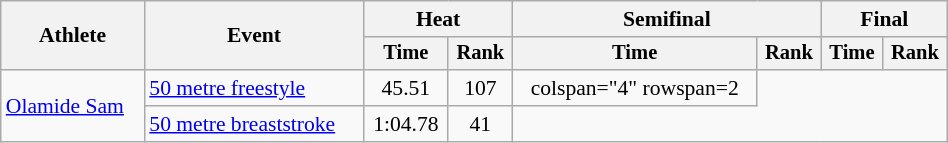<table class="wikitable" style="text-align:center; font-size:90%; width:50%;">
<tr>
<th rowspan="2">Athlete</th>
<th rowspan="2">Event</th>
<th colspan="2">Heat</th>
<th colspan="2">Semifinal</th>
<th colspan="2">Final</th>
</tr>
<tr style="font-size:95%">
<th>Time</th>
<th>Rank</th>
<th>Time</th>
<th>Rank</th>
<th>Time</th>
<th>Rank</th>
</tr>
<tr>
<td align=left rowspan=2><a href='#'>Olamide Sam</a></td>
<td align=left><a href='#'>50 metre freestyle</a></td>
<td>45.51</td>
<td>107</td>
<td>colspan="4" rowspan=2 </td>
</tr>
<tr>
<td align=left><a href='#'>50 metre breaststroke</a></td>
<td>1:04.78</td>
<td>41</td>
</tr>
</table>
